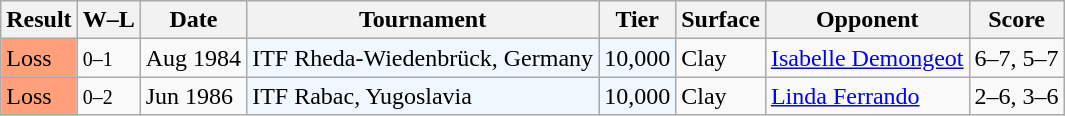<table class="sortable wikitable">
<tr>
<th>Result</th>
<th class="unsortable">W–L</th>
<th>Date</th>
<th>Tournament</th>
<th>Tier</th>
<th>Surface</th>
<th>Opponent</th>
<th class="unsortable">Score</th>
</tr>
<tr>
<td style="background:#ffa07a;">Loss</td>
<td><small>0–1</small></td>
<td>Aug 1984</td>
<td style="background:#f0f8ff;">ITF Rheda-Wiedenbrück, Germany</td>
<td style="background:#f0f8ff;">10,000</td>
<td>Clay</td>
<td> <a href='#'>Isabelle Demongeot</a></td>
<td>6–7, 5–7</td>
</tr>
<tr>
<td style="background:#ffa07a;">Loss</td>
<td><small>0–2</small></td>
<td>Jun 1986</td>
<td style="background:#f0f8ff;">ITF Rabac, Yugoslavia</td>
<td style="background:#f0f8ff;">10,000</td>
<td>Clay</td>
<td> <a href='#'>Linda Ferrando</a></td>
<td>2–6, 3–6</td>
</tr>
</table>
